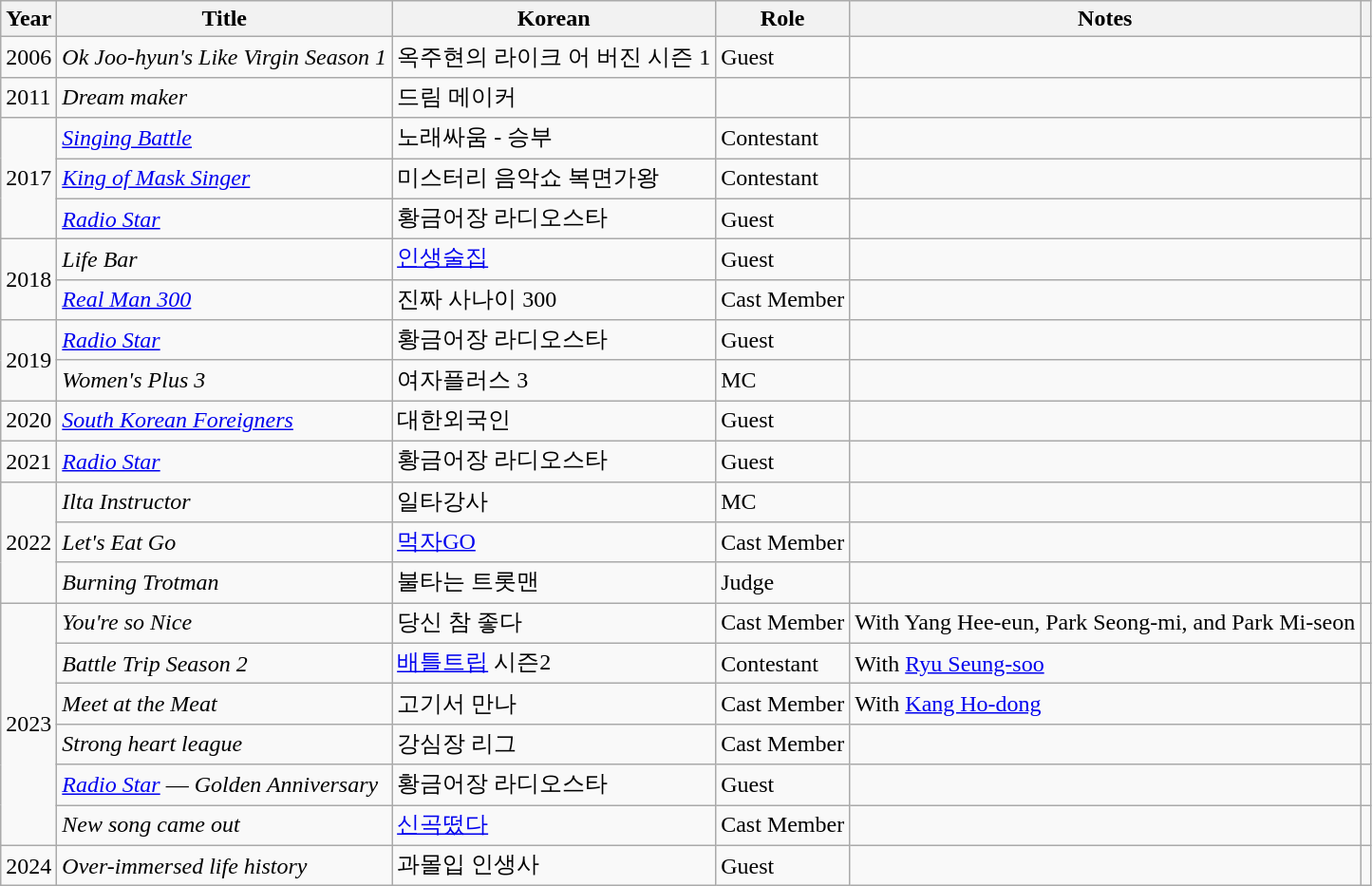<table class="wikitable">
<tr>
<th>Year</th>
<th>Title</th>
<th>Korean</th>
<th>Role</th>
<th>Notes</th>
<th class="unsortable"></th>
</tr>
<tr>
<td>2006</td>
<td><em>Ok Joo-hyun's Like Virgin Season 1</em></td>
<td>옥주현의 라이크 어 버진 시즌 1</td>
<td>Guest</td>
<td></td>
<td></td>
</tr>
<tr>
<td>2011</td>
<td><em>Dream maker</em></td>
<td>드림 메이커</td>
<td></td>
<td></td>
<td></td>
</tr>
<tr>
<td rowspan="3">2017</td>
<td><em><a href='#'>Singing Battle</a></em></td>
<td>노래싸움 - 승부</td>
<td>Contestant</td>
<td></td>
<td></td>
</tr>
<tr>
<td><em><a href='#'>King of Mask Singer</a></em></td>
<td>미스터리 음악쇼 복면가왕</td>
<td>Contestant</td>
<td></td>
<td></td>
</tr>
<tr>
<td><a href='#'><em>Radio Star</em></a></td>
<td>황금어장 라디오스타</td>
<td>Guest</td>
<td></td>
<td></td>
</tr>
<tr>
<td rowspan="2">2018</td>
<td><em>Life Bar</em></td>
<td><a href='#'>인생술집</a></td>
<td>Guest</td>
<td></td>
<td></td>
</tr>
<tr>
<td><em><a href='#'>Real Man 300</a></em></td>
<td>진짜 사나이 300</td>
<td>Cast Member</td>
<td></td>
<td></td>
</tr>
<tr>
<td rowspan="2">2019</td>
<td><a href='#'><em>Radio Star</em></a></td>
<td>황금어장 라디오스타</td>
<td>Guest</td>
<td></td>
<td></td>
</tr>
<tr>
<td><em>Women's Plus 3</em></td>
<td>여자플러스 3</td>
<td>MC</td>
<td></td>
<td></td>
</tr>
<tr>
<td>2020</td>
<td><em><a href='#'>South Korean Foreigners</a></em></td>
<td>대한외국인</td>
<td>Guest</td>
<td></td>
<td></td>
</tr>
<tr>
<td>2021</td>
<td><a href='#'><em>Radio Star</em></a></td>
<td>황금어장 라디오스타</td>
<td>Guest</td>
<td></td>
<td></td>
</tr>
<tr>
<td rowspan="3">2022</td>
<td><em>Ilta Instructor</em></td>
<td>일타강사</td>
<td>MC</td>
<td></td>
<td></td>
</tr>
<tr>
<td><em>Let's Eat Go</em></td>
<td><a href='#'>먹자GO</a></td>
<td>Cast Member</td>
<td></td>
<td></td>
</tr>
<tr>
<td><em>Burning Trotman</em></td>
<td>불타는 트롯맨</td>
<td>Judge</td>
<td></td>
<td></td>
</tr>
<tr>
<td rowspan="6">2023</td>
<td><em>You're so Nice</em></td>
<td>당신 참 좋다</td>
<td>Cast Member</td>
<td>With Yang Hee-eun, Park Seong-mi, and Park Mi-seon</td>
<td></td>
</tr>
<tr>
<td><em>Battle Trip Season 2</em></td>
<td><a href='#'>배틀트립</a> 시즌2</td>
<td>Contestant</td>
<td>With <a href='#'>Ryu Seung-soo</a></td>
<td></td>
</tr>
<tr>
<td><em>Meet at the Meat</em></td>
<td>고기서 만나</td>
<td>Cast Member</td>
<td>With <a href='#'>Kang Ho-dong</a></td>
<td></td>
</tr>
<tr>
<td><em>Strong heart league</em></td>
<td>강심장 리그</td>
<td>Cast Member</td>
<td></td>
<td></td>
</tr>
<tr>
<td><a href='#'><em>Radio Star</em></a> — <em>Golden Anniversary</em></td>
<td>황금어장 라디오스타</td>
<td>Guest</td>
<td></td>
<td></td>
</tr>
<tr>
<td><em>New song came out</em></td>
<td><a href='#'>신곡떴다</a></td>
<td>Cast Member</td>
<td></td>
<td></td>
</tr>
<tr>
<td>2024</td>
<td><em>Over-immersed life history</em></td>
<td>과몰입 인생사</td>
<td>Guest</td>
<td></td>
<td></td>
</tr>
</table>
